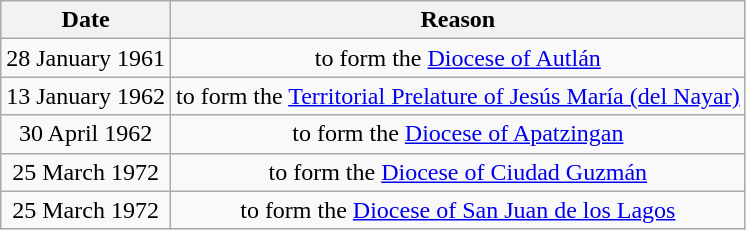<table class="wikitable" style="text-align:center">
<tr>
<th>Date</th>
<th>Reason</th>
</tr>
<tr>
<td>28 January 1961</td>
<td>to form the <a href='#'>Diocese of Autlán</a></td>
</tr>
<tr>
<td>13 January 1962</td>
<td>to form the <a href='#'>Territorial Prelature of Jesús María (del Nayar)</a></td>
</tr>
<tr>
<td>30 April 1962</td>
<td>to form the <a href='#'>Diocese of Apatzingan</a></td>
</tr>
<tr>
<td>25 March 1972</td>
<td>to form the <a href='#'>Diocese of Ciudad Guzmán</a></td>
</tr>
<tr>
<td>25 March 1972</td>
<td>to form the <a href='#'>Diocese of San Juan de los Lagos</a></td>
</tr>
</table>
